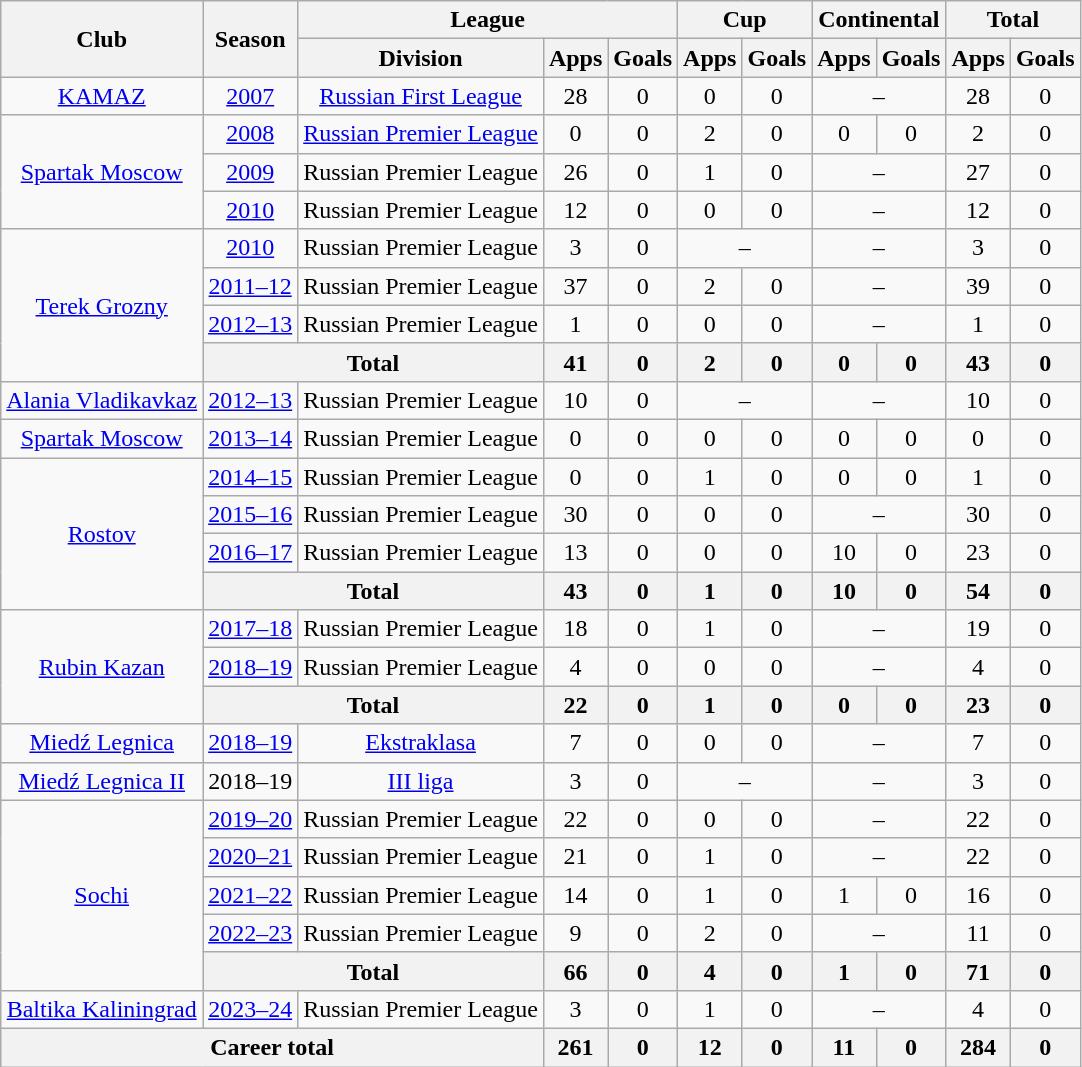<table class="wikitable" style="text-align: center;">
<tr>
<th rowspan=2>Club</th>
<th rowspan=2>Season</th>
<th colspan=3>League</th>
<th colspan=2>Cup</th>
<th colspan=2>Continental</th>
<th colspan=2>Total</th>
</tr>
<tr>
<th>Division</th>
<th>Apps</th>
<th>Goals</th>
<th>Apps</th>
<th>Goals</th>
<th>Apps</th>
<th>Goals</th>
<th>Apps</th>
<th>Goals</th>
</tr>
<tr>
<td><a href='#'>KAMAZ</a></td>
<td><a href='#'>2007</a></td>
<td><a href='#'>Russian First League</a></td>
<td>28</td>
<td>0</td>
<td>0</td>
<td>0</td>
<td colspan=2>–</td>
<td>28</td>
<td>0</td>
</tr>
<tr>
<td rowspan="3"><a href='#'>Spartak Moscow</a></td>
<td><a href='#'>2008</a></td>
<td><a href='#'>Russian Premier League</a></td>
<td>0</td>
<td>0</td>
<td>2</td>
<td>0</td>
<td>0</td>
<td>0</td>
<td>2</td>
<td>0</td>
</tr>
<tr>
<td><a href='#'>2009</a></td>
<td>Russian Premier League</td>
<td>26</td>
<td>0</td>
<td>1</td>
<td>0</td>
<td colspan=2>–</td>
<td>27</td>
<td>0</td>
</tr>
<tr>
<td><a href='#'>2010</a></td>
<td>Russian Premier League</td>
<td>12</td>
<td>0</td>
<td>0</td>
<td>0</td>
<td colspan=2>–</td>
<td>12</td>
<td>0</td>
</tr>
<tr>
<td rowspan="4"><a href='#'>Terek Grozny</a></td>
<td><a href='#'>2010</a></td>
<td>Russian Premier League</td>
<td>3</td>
<td>0</td>
<td colspan=2>–</td>
<td colspan=2>–</td>
<td>3</td>
<td>0</td>
</tr>
<tr>
<td><a href='#'>2011–12</a></td>
<td>Russian Premier League</td>
<td>37</td>
<td>0</td>
<td>2</td>
<td>0</td>
<td colspan=2>–</td>
<td>39</td>
<td>0</td>
</tr>
<tr>
<td><a href='#'>2012–13</a></td>
<td>Russian Premier League</td>
<td>1</td>
<td>0</td>
<td>0</td>
<td>0</td>
<td colspan=2>–</td>
<td>1</td>
<td>0</td>
</tr>
<tr>
<th colspan=2>Total</th>
<th>41</th>
<th>0</th>
<th>2</th>
<th>0</th>
<th>0</th>
<th>0</th>
<th>43</th>
<th>0</th>
</tr>
<tr>
<td><a href='#'>Alania Vladikavkaz</a></td>
<td><a href='#'>2012–13</a></td>
<td>Russian Premier League</td>
<td>10</td>
<td>0</td>
<td colspan=2>–</td>
<td colspan=2>–</td>
<td>10</td>
<td>0</td>
</tr>
<tr>
<td><a href='#'>Spartak Moscow</a></td>
<td><a href='#'>2013–14</a></td>
<td>Russian Premier League</td>
<td>0</td>
<td>0</td>
<td>0</td>
<td>0</td>
<td>0</td>
<td>0</td>
<td>0</td>
<td>0</td>
</tr>
<tr>
<td rowspan="4"><a href='#'>Rostov</a></td>
<td><a href='#'>2014–15</a></td>
<td>Russian Premier League</td>
<td>0</td>
<td>0</td>
<td>1</td>
<td>0</td>
<td>0</td>
<td>0</td>
<td>1</td>
<td>0</td>
</tr>
<tr>
<td><a href='#'>2015–16</a></td>
<td>Russian Premier League</td>
<td>30</td>
<td>0</td>
<td>0</td>
<td>0</td>
<td colspan=2>–</td>
<td>30</td>
<td>0</td>
</tr>
<tr>
<td><a href='#'>2016–17</a></td>
<td>Russian Premier League</td>
<td>13</td>
<td>0</td>
<td>0</td>
<td>0</td>
<td>10</td>
<td>0</td>
<td>23</td>
<td>0</td>
</tr>
<tr>
<th colspan=2>Total</th>
<th>43</th>
<th>0</th>
<th>1</th>
<th>0</th>
<th>10</th>
<th>0</th>
<th>54</th>
<th>0</th>
</tr>
<tr>
<td rowspan="3"><a href='#'>Rubin Kazan</a></td>
<td><a href='#'>2017–18</a></td>
<td>Russian Premier League</td>
<td>18</td>
<td>0</td>
<td>1</td>
<td>0</td>
<td colspan=2>–</td>
<td>19</td>
<td>0</td>
</tr>
<tr>
<td><a href='#'>2018–19</a></td>
<td>Russian Premier League</td>
<td>4</td>
<td>0</td>
<td>0</td>
<td>0</td>
<td colspan=2>–</td>
<td>4</td>
<td>0</td>
</tr>
<tr>
<th colspan=2>Total</th>
<th>22</th>
<th>0</th>
<th>1</th>
<th>0</th>
<th>0</th>
<th>0</th>
<th>23</th>
<th>0</th>
</tr>
<tr>
<td><a href='#'>Miedź Legnica</a></td>
<td><a href='#'>2018–19</a></td>
<td><a href='#'>Ekstraklasa</a></td>
<td>7</td>
<td>0</td>
<td>0</td>
<td>0</td>
<td colspan=2>–</td>
<td>7</td>
<td>0</td>
</tr>
<tr>
<td><a href='#'>Miedź Legnica II</a></td>
<td>2018–19</td>
<td><a href='#'>III liga</a></td>
<td>3</td>
<td>0</td>
<td colspan=2>–</td>
<td colspan=2>–</td>
<td>3</td>
<td>0</td>
</tr>
<tr>
<td rowspan="5"><a href='#'>Sochi</a></td>
<td><a href='#'>2019–20</a></td>
<td>Russian Premier League</td>
<td>22</td>
<td>0</td>
<td>0</td>
<td>0</td>
<td colspan=2>–</td>
<td>22</td>
<td>0</td>
</tr>
<tr>
<td><a href='#'>2020–21</a></td>
<td>Russian Premier League</td>
<td>21</td>
<td>0</td>
<td>1</td>
<td>0</td>
<td colspan=2>–</td>
<td>22</td>
<td>0</td>
</tr>
<tr>
<td><a href='#'>2021–22</a></td>
<td>Russian Premier League</td>
<td>14</td>
<td>0</td>
<td>1</td>
<td>0</td>
<td>1</td>
<td>0</td>
<td>16</td>
<td>0</td>
</tr>
<tr>
<td><a href='#'>2022–23</a></td>
<td>Russian Premier League</td>
<td>9</td>
<td>0</td>
<td>2</td>
<td>0</td>
<td colspan=2>–</td>
<td>11</td>
<td>0</td>
</tr>
<tr>
<th colspan=2>Total</th>
<th>66</th>
<th>0</th>
<th>4</th>
<th>0</th>
<th>1</th>
<th>0</th>
<th>71</th>
<th>0</th>
</tr>
<tr>
<td><a href='#'>Baltika Kaliningrad</a></td>
<td><a href='#'>2023–24</a></td>
<td>Russian Premier League</td>
<td>3</td>
<td>0</td>
<td>1</td>
<td>0</td>
<td colspan=2>–</td>
<td>4</td>
<td>0</td>
</tr>
<tr>
<th colspan=3>Career total</th>
<th>261</th>
<th>0</th>
<th>12</th>
<th>0</th>
<th>11</th>
<th>0</th>
<th>284</th>
<th>0</th>
</tr>
</table>
